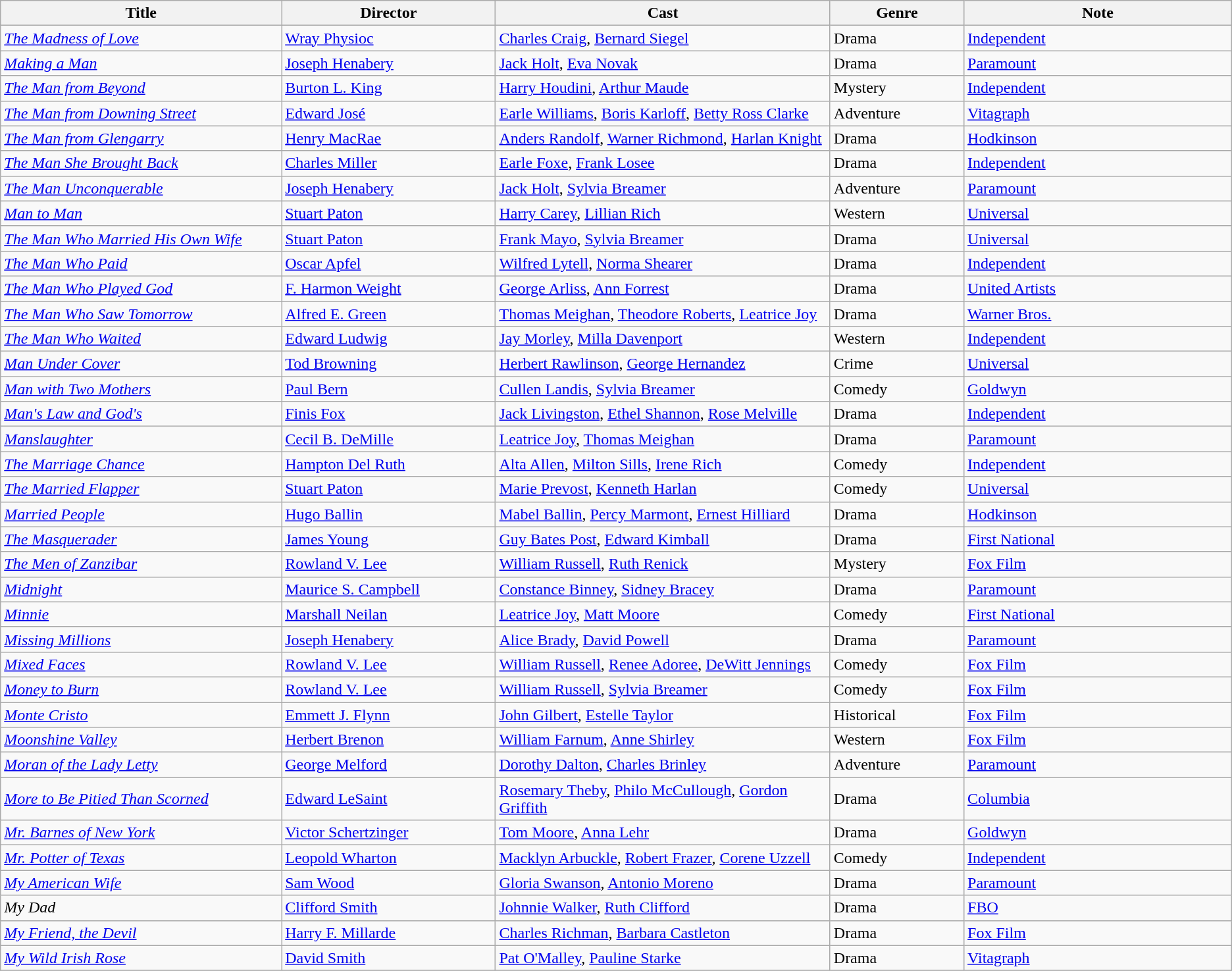<table class="wikitable">
<tr>
<th style="width:21%;">Title</th>
<th style="width:16%;">Director</th>
<th style="width:25%;">Cast</th>
<th style="width:10%;">Genre</th>
<th style="width:20%;">Note</th>
</tr>
<tr>
<td><em><a href='#'>The Madness of Love</a></em></td>
<td><a href='#'>Wray Physioc</a></td>
<td><a href='#'>Charles Craig</a>, <a href='#'>Bernard Siegel</a></td>
<td>Drama</td>
<td><a href='#'>Independent</a></td>
</tr>
<tr>
<td><em><a href='#'>Making a Man</a></em></td>
<td><a href='#'>Joseph Henabery</a></td>
<td><a href='#'>Jack Holt</a>, <a href='#'>Eva Novak</a></td>
<td>Drama</td>
<td><a href='#'>Paramount</a></td>
</tr>
<tr>
<td><em><a href='#'>The Man from Beyond</a></em></td>
<td><a href='#'>Burton L. King</a></td>
<td><a href='#'>Harry Houdini</a>, <a href='#'>Arthur Maude</a></td>
<td>Mystery</td>
<td><a href='#'>Independent</a></td>
</tr>
<tr>
<td><em><a href='#'>The Man from Downing Street</a></em></td>
<td><a href='#'>Edward José</a></td>
<td><a href='#'>Earle Williams</a>, <a href='#'>Boris Karloff</a>, <a href='#'>Betty Ross Clarke</a></td>
<td>Adventure</td>
<td><a href='#'>Vitagraph</a></td>
</tr>
<tr>
<td><em><a href='#'>The Man from Glengarry</a></em></td>
<td><a href='#'>Henry MacRae</a></td>
<td><a href='#'>Anders Randolf</a>, <a href='#'>Warner Richmond</a>, <a href='#'>Harlan Knight</a></td>
<td>Drama</td>
<td><a href='#'>Hodkinson</a></td>
</tr>
<tr>
<td><em><a href='#'>The Man She Brought Back</a></em></td>
<td><a href='#'>Charles Miller</a></td>
<td><a href='#'>Earle Foxe</a>, <a href='#'>Frank Losee</a></td>
<td>Drama</td>
<td><a href='#'>Independent</a></td>
</tr>
<tr>
<td><em><a href='#'>The Man Unconquerable</a></em></td>
<td><a href='#'>Joseph Henabery</a></td>
<td><a href='#'>Jack Holt</a>, <a href='#'>Sylvia Breamer</a></td>
<td>Adventure</td>
<td><a href='#'>Paramount</a></td>
</tr>
<tr>
<td><em><a href='#'>Man to Man</a></em></td>
<td><a href='#'>Stuart Paton</a></td>
<td><a href='#'>Harry Carey</a>, <a href='#'>Lillian Rich</a></td>
<td>Western</td>
<td><a href='#'>Universal</a></td>
</tr>
<tr>
<td><em><a href='#'>The Man Who Married His Own Wife</a></em></td>
<td><a href='#'>Stuart Paton</a></td>
<td><a href='#'>Frank Mayo</a>, <a href='#'>Sylvia Breamer</a></td>
<td>Drama</td>
<td><a href='#'>Universal</a></td>
</tr>
<tr>
<td><em><a href='#'>The Man Who Paid</a></em></td>
<td><a href='#'>Oscar Apfel</a></td>
<td><a href='#'>Wilfred Lytell</a>, <a href='#'>Norma Shearer</a></td>
<td>Drama</td>
<td><a href='#'>Independent</a></td>
</tr>
<tr>
<td><em><a href='#'>The Man Who Played God</a></em></td>
<td><a href='#'>F. Harmon Weight</a></td>
<td><a href='#'>George Arliss</a>, <a href='#'>Ann Forrest</a></td>
<td>Drama</td>
<td><a href='#'>United Artists</a></td>
</tr>
<tr>
<td><em><a href='#'>The Man Who Saw Tomorrow</a></em></td>
<td><a href='#'>Alfred E. Green</a></td>
<td><a href='#'>Thomas Meighan</a>, <a href='#'>Theodore Roberts</a>, <a href='#'>Leatrice Joy</a></td>
<td>Drama</td>
<td><a href='#'>Warner Bros.</a></td>
</tr>
<tr>
<td><em><a href='#'>The Man Who Waited</a></em></td>
<td><a href='#'>Edward Ludwig</a></td>
<td><a href='#'>Jay Morley</a>, <a href='#'>Milla Davenport</a></td>
<td>Western</td>
<td><a href='#'>Independent</a></td>
</tr>
<tr>
<td><em><a href='#'>Man Under Cover</a></em></td>
<td><a href='#'>Tod Browning</a></td>
<td><a href='#'>Herbert Rawlinson</a>, <a href='#'>George Hernandez</a></td>
<td>Crime</td>
<td><a href='#'>Universal</a></td>
</tr>
<tr>
<td><em><a href='#'>Man with Two Mothers</a></em></td>
<td><a href='#'>Paul Bern</a></td>
<td><a href='#'>Cullen Landis</a>, <a href='#'>Sylvia Breamer</a></td>
<td>Comedy</td>
<td><a href='#'>Goldwyn</a></td>
</tr>
<tr>
<td><em><a href='#'>Man's Law and God's</a></em></td>
<td><a href='#'>Finis Fox</a></td>
<td><a href='#'>Jack Livingston</a>, <a href='#'>Ethel Shannon</a>, <a href='#'>Rose Melville</a></td>
<td>Drama</td>
<td><a href='#'>Independent</a></td>
</tr>
<tr>
<td><em><a href='#'>Manslaughter</a></em></td>
<td><a href='#'>Cecil B. DeMille</a></td>
<td><a href='#'>Leatrice Joy</a>, <a href='#'>Thomas Meighan</a></td>
<td>Drama</td>
<td><a href='#'>Paramount</a></td>
</tr>
<tr>
<td><em><a href='#'>The Marriage Chance</a></em></td>
<td><a href='#'>Hampton Del Ruth</a></td>
<td><a href='#'>Alta Allen</a>, <a href='#'>Milton Sills</a>, <a href='#'>Irene Rich</a></td>
<td>Comedy</td>
<td><a href='#'>Independent</a></td>
</tr>
<tr>
<td><em><a href='#'>The Married Flapper</a></em></td>
<td><a href='#'>Stuart Paton</a></td>
<td><a href='#'>Marie Prevost</a>, <a href='#'>Kenneth Harlan</a></td>
<td>Comedy</td>
<td><a href='#'>Universal</a></td>
</tr>
<tr>
<td><em><a href='#'>Married People</a></em></td>
<td><a href='#'>Hugo Ballin</a></td>
<td><a href='#'>Mabel Ballin</a>, <a href='#'>Percy Marmont</a>, <a href='#'>Ernest Hilliard</a></td>
<td>Drama</td>
<td><a href='#'>Hodkinson</a></td>
</tr>
<tr>
<td><em><a href='#'>The Masquerader</a></em></td>
<td><a href='#'>James Young</a></td>
<td><a href='#'>Guy Bates Post</a>, <a href='#'>Edward Kimball</a></td>
<td>Drama</td>
<td><a href='#'>First National</a></td>
</tr>
<tr>
<td><em><a href='#'>The Men of Zanzibar</a></em></td>
<td><a href='#'>Rowland V. Lee</a></td>
<td><a href='#'>William Russell</a>, <a href='#'>Ruth Renick</a></td>
<td>Mystery</td>
<td><a href='#'>Fox Film</a></td>
</tr>
<tr>
<td><em><a href='#'>Midnight</a></em></td>
<td><a href='#'>Maurice S. Campbell</a></td>
<td><a href='#'>Constance Binney</a>, <a href='#'>Sidney Bracey</a></td>
<td>Drama</td>
<td><a href='#'>Paramount</a></td>
</tr>
<tr>
<td><em><a href='#'>Minnie</a></em></td>
<td><a href='#'>Marshall Neilan</a></td>
<td><a href='#'>Leatrice Joy</a>, <a href='#'>Matt Moore</a></td>
<td>Comedy</td>
<td><a href='#'>First National</a></td>
</tr>
<tr>
<td><em><a href='#'>Missing Millions</a></em></td>
<td><a href='#'>Joseph Henabery</a></td>
<td><a href='#'>Alice Brady</a>, <a href='#'>David Powell</a></td>
<td>Drama</td>
<td><a href='#'>Paramount</a></td>
</tr>
<tr>
<td><em><a href='#'>Mixed Faces</a></em></td>
<td><a href='#'>Rowland V. Lee</a></td>
<td><a href='#'>William Russell</a>, <a href='#'>Renee Adoree</a>, <a href='#'>DeWitt Jennings</a></td>
<td>Comedy</td>
<td><a href='#'>Fox Film</a></td>
</tr>
<tr>
<td><em><a href='#'>Money to Burn</a></em></td>
<td><a href='#'>Rowland V. Lee</a></td>
<td><a href='#'>William Russell</a>, <a href='#'>Sylvia Breamer</a></td>
<td>Comedy</td>
<td><a href='#'>Fox Film</a></td>
</tr>
<tr>
<td><em><a href='#'>Monte Cristo</a></em></td>
<td><a href='#'>Emmett J. Flynn</a></td>
<td><a href='#'>John Gilbert</a>, <a href='#'>Estelle Taylor</a></td>
<td>Historical</td>
<td><a href='#'>Fox Film</a></td>
</tr>
<tr>
<td><em><a href='#'>Moonshine Valley</a></em></td>
<td><a href='#'>Herbert Brenon</a></td>
<td><a href='#'>William Farnum</a>, <a href='#'>Anne Shirley</a></td>
<td>Western</td>
<td><a href='#'>Fox Film</a></td>
</tr>
<tr>
<td><em><a href='#'>Moran of the Lady Letty</a></em></td>
<td><a href='#'>George Melford</a></td>
<td><a href='#'>Dorothy Dalton</a>, <a href='#'>Charles Brinley</a></td>
<td>Adventure</td>
<td><a href='#'>Paramount</a></td>
</tr>
<tr>
<td><em><a href='#'>More to Be Pitied Than Scorned</a></em></td>
<td><a href='#'>Edward LeSaint</a></td>
<td><a href='#'>Rosemary Theby</a>, <a href='#'>Philo McCullough</a>, <a href='#'>Gordon Griffith</a></td>
<td>Drama</td>
<td><a href='#'>Columbia</a></td>
</tr>
<tr>
<td><em><a href='#'>Mr. Barnes of New York</a></em></td>
<td><a href='#'>Victor Schertzinger</a></td>
<td><a href='#'>Tom Moore</a>, <a href='#'>Anna Lehr</a></td>
<td>Drama</td>
<td><a href='#'>Goldwyn</a></td>
</tr>
<tr>
<td><em><a href='#'>Mr. Potter of Texas</a></em></td>
<td><a href='#'>Leopold Wharton</a></td>
<td><a href='#'>Macklyn Arbuckle</a>, <a href='#'>Robert Frazer</a>, <a href='#'>Corene Uzzell</a></td>
<td>Comedy</td>
<td><a href='#'>Independent</a></td>
</tr>
<tr>
<td><em><a href='#'>My American Wife</a></em></td>
<td><a href='#'>Sam Wood</a></td>
<td><a href='#'>Gloria Swanson</a>, <a href='#'>Antonio Moreno</a></td>
<td>Drama</td>
<td><a href='#'>Paramount</a></td>
</tr>
<tr>
<td><em>My Dad</em></td>
<td><a href='#'>Clifford Smith</a></td>
<td><a href='#'>Johnnie Walker</a>, <a href='#'>Ruth Clifford</a></td>
<td>Drama</td>
<td><a href='#'>FBO</a></td>
</tr>
<tr>
<td><em><a href='#'>My Friend, the Devil</a></em></td>
<td><a href='#'>Harry F. Millarde</a></td>
<td><a href='#'>Charles Richman</a>, <a href='#'>Barbara Castleton</a></td>
<td>Drama</td>
<td><a href='#'>Fox Film</a></td>
</tr>
<tr>
<td><em><a href='#'>My Wild Irish Rose</a></em></td>
<td><a href='#'>David Smith</a></td>
<td><a href='#'>Pat O'Malley</a>, <a href='#'>Pauline Starke</a></td>
<td>Drama</td>
<td><a href='#'>Vitagraph</a></td>
</tr>
<tr>
</tr>
</table>
